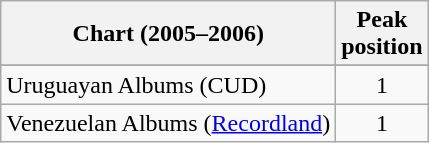<table class="wikitable sortable" border="1">
<tr>
<th>Chart (2005–2006)</th>
<th>Peak<br>position</th>
</tr>
<tr>
</tr>
<tr>
</tr>
<tr>
</tr>
<tr>
</tr>
<tr>
</tr>
<tr>
</tr>
<tr>
<td>Uruguayan Albums (CUD)</td>
<td align="center">1</td>
</tr>
<tr>
<td>Venezuelan Albums (<a href='#'>Recordland</a>)</td>
<td align="center">1</td>
</tr>
</table>
